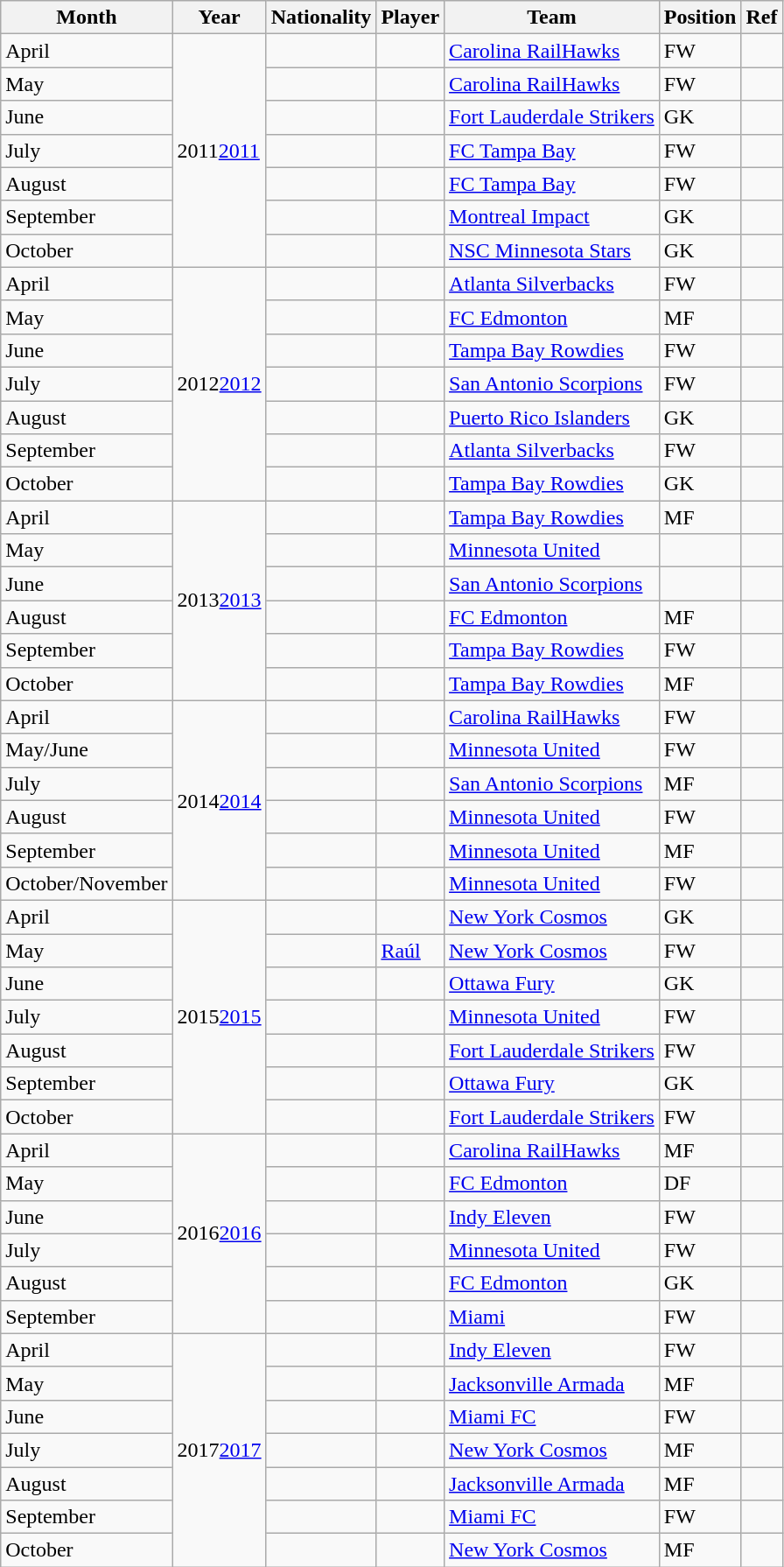<table class="wikitable sortable">
<tr>
<th>Month</th>
<th>Year</th>
<th>Nationality</th>
<th>Player</th>
<th>Team</th>
<th>Position</th>
<th class="unsortable">Ref</th>
</tr>
<tr>
<td>April</td>
<td rowspan="7"><span>2011</span><a href='#'>2011</a></td>
<td></td>
<td></td>
<td><a href='#'>Carolina RailHawks</a></td>
<td>FW</td>
<td align="center"></td>
</tr>
<tr>
<td>May</td>
<td></td>
<td></td>
<td><a href='#'>Carolina RailHawks</a></td>
<td>FW</td>
<td align="center"></td>
</tr>
<tr>
<td>June</td>
<td></td>
<td></td>
<td><a href='#'>Fort Lauderdale Strikers</a></td>
<td>GK</td>
<td align="center"></td>
</tr>
<tr>
<td>July</td>
<td></td>
<td></td>
<td><a href='#'>FC Tampa Bay</a></td>
<td>FW</td>
<td align="center"></td>
</tr>
<tr>
<td>August</td>
<td></td>
<td></td>
<td><a href='#'>FC Tampa Bay</a></td>
<td>FW</td>
<td align="center"></td>
</tr>
<tr>
<td>September</td>
<td></td>
<td></td>
<td><a href='#'>Montreal Impact</a></td>
<td>GK</td>
<td align="center"></td>
</tr>
<tr>
<td>October</td>
<td></td>
<td></td>
<td><a href='#'>NSC Minnesota Stars</a></td>
<td>GK</td>
<td align="center"></td>
</tr>
<tr>
<td>April</td>
<td rowspan="7"><span>2012</span><a href='#'>2012</a></td>
<td></td>
<td></td>
<td><a href='#'>Atlanta Silverbacks</a></td>
<td>FW</td>
<td align="center"></td>
</tr>
<tr>
<td>May</td>
<td></td>
<td></td>
<td><a href='#'>FC Edmonton</a></td>
<td>MF</td>
<td align="center"></td>
</tr>
<tr>
<td>June</td>
<td></td>
<td></td>
<td><a href='#'>Tampa Bay Rowdies</a></td>
<td>FW</td>
<td align="center"></td>
</tr>
<tr>
<td>July</td>
<td></td>
<td></td>
<td><a href='#'>San Antonio Scorpions</a></td>
<td>FW</td>
<td align="center"></td>
</tr>
<tr>
<td>August</td>
<td></td>
<td></td>
<td><a href='#'>Puerto Rico Islanders</a></td>
<td>GK</td>
<td align="center"></td>
</tr>
<tr>
<td>September</td>
<td></td>
<td></td>
<td><a href='#'>Atlanta Silverbacks</a></td>
<td>FW</td>
<td align="center"></td>
</tr>
<tr>
<td>October</td>
<td></td>
<td></td>
<td><a href='#'>Tampa Bay Rowdies</a></td>
<td>GK</td>
<td align="center"></td>
</tr>
<tr>
<td>April</td>
<td rowspan="6"><span>2013</span><a href='#'>2013</a></td>
<td></td>
<td></td>
<td><a href='#'>Tampa Bay Rowdies</a></td>
<td>MF</td>
<td align="center"></td>
</tr>
<tr>
<td>May</td>
<td></td>
<td></td>
<td><a href='#'>Minnesota United</a></td>
<td></td>
<td align="center"></td>
</tr>
<tr>
<td>June</td>
<td></td>
<td></td>
<td><a href='#'>San Antonio Scorpions</a></td>
<td></td>
<td align="center"></td>
</tr>
<tr>
<td>August</td>
<td></td>
<td></td>
<td><a href='#'>FC Edmonton</a></td>
<td>MF</td>
<td align="center"></td>
</tr>
<tr>
<td>September</td>
<td></td>
<td></td>
<td><a href='#'>Tampa Bay Rowdies</a></td>
<td>FW</td>
<td align="center"></td>
</tr>
<tr>
<td>October</td>
<td></td>
<td></td>
<td><a href='#'>Tampa Bay Rowdies</a></td>
<td>MF</td>
<td align="center"></td>
</tr>
<tr>
<td>April</td>
<td rowspan="6"><span>2014</span><a href='#'>2014</a></td>
<td></td>
<td></td>
<td><a href='#'>Carolina RailHawks</a></td>
<td>FW</td>
<td align="center"></td>
</tr>
<tr>
<td>May/June</td>
<td></td>
<td></td>
<td><a href='#'>Minnesota United</a></td>
<td>FW</td>
<td align="center"></td>
</tr>
<tr>
<td>July</td>
<td></td>
<td></td>
<td><a href='#'>San Antonio Scorpions</a></td>
<td>MF</td>
<td align="center"></td>
</tr>
<tr>
<td>August</td>
<td></td>
<td></td>
<td><a href='#'>Minnesota United</a></td>
<td>FW</td>
<td align="center"></td>
</tr>
<tr>
<td>September</td>
<td></td>
<td></td>
<td><a href='#'>Minnesota United</a></td>
<td>MF</td>
<td align="center"></td>
</tr>
<tr>
<td>October/November</td>
<td></td>
<td></td>
<td><a href='#'>Minnesota United</a></td>
<td>FW</td>
<td align="center"></td>
</tr>
<tr>
<td>April</td>
<td rowspan="7"><span>2015</span><a href='#'>2015</a></td>
<td></td>
<td></td>
<td><a href='#'>New York Cosmos</a></td>
<td>GK</td>
<td align="center"></td>
</tr>
<tr>
<td>May</td>
<td></td>
<td><a href='#'>Raúl</a></td>
<td><a href='#'>New York Cosmos</a></td>
<td>FW</td>
<td align="center"></td>
</tr>
<tr>
<td>June</td>
<td></td>
<td></td>
<td><a href='#'>Ottawa Fury</a></td>
<td>GK</td>
<td align="center"></td>
</tr>
<tr>
<td>July</td>
<td></td>
<td></td>
<td><a href='#'>Minnesota United</a></td>
<td>FW</td>
<td align="center"></td>
</tr>
<tr>
<td>August</td>
<td></td>
<td></td>
<td><a href='#'>Fort Lauderdale Strikers</a></td>
<td>FW</td>
<td align="center"></td>
</tr>
<tr>
<td>September</td>
<td></td>
<td></td>
<td><a href='#'>Ottawa Fury</a></td>
<td>GK</td>
<td align="center"></td>
</tr>
<tr>
<td>October</td>
<td></td>
<td></td>
<td><a href='#'>Fort Lauderdale Strikers</a></td>
<td>FW</td>
<td align="center"></td>
</tr>
<tr>
<td>April</td>
<td rowspan="6"><span>2016</span><a href='#'>2016</a></td>
<td></td>
<td></td>
<td><a href='#'>Carolina RailHawks</a></td>
<td>MF</td>
<td align="center"></td>
</tr>
<tr>
<td>May</td>
<td></td>
<td></td>
<td><a href='#'>FC Edmonton</a></td>
<td>DF</td>
<td align="center"></td>
</tr>
<tr>
<td>June</td>
<td></td>
<td></td>
<td><a href='#'>Indy Eleven</a></td>
<td>FW</td>
<td align="center"></td>
</tr>
<tr>
<td>July</td>
<td></td>
<td></td>
<td><a href='#'>Minnesota United</a></td>
<td>FW</td>
<td align="center"></td>
</tr>
<tr>
<td>August</td>
<td></td>
<td></td>
<td><a href='#'>FC Edmonton</a></td>
<td>GK</td>
<td align="center"></td>
</tr>
<tr>
<td>September</td>
<td></td>
<td></td>
<td><a href='#'>Miami</a></td>
<td>FW</td>
<td align="center"></td>
</tr>
<tr>
<td>April</td>
<td rowspan="7"><span>2017</span><a href='#'>2017</a></td>
<td></td>
<td></td>
<td><a href='#'>Indy Eleven</a></td>
<td>FW</td>
<td></td>
</tr>
<tr>
<td>May</td>
<td></td>
<td></td>
<td><a href='#'>Jacksonville Armada</a></td>
<td>MF</td>
<td></td>
</tr>
<tr>
<td>June</td>
<td></td>
<td></td>
<td><a href='#'>Miami FC</a></td>
<td>FW</td>
<td></td>
</tr>
<tr>
<td>July</td>
<td></td>
<td></td>
<td><a href='#'>New York Cosmos</a></td>
<td>MF</td>
<td></td>
</tr>
<tr>
<td>August</td>
<td></td>
<td></td>
<td><a href='#'>Jacksonville Armada</a></td>
<td>MF</td>
<td></td>
</tr>
<tr>
<td>September</td>
<td></td>
<td></td>
<td><a href='#'>Miami FC</a></td>
<td>FW</td>
<td></td>
</tr>
<tr>
<td>October</td>
<td></td>
<td></td>
<td><a href='#'>New York Cosmos</a></td>
<td>MF</td>
<td></td>
</tr>
</table>
